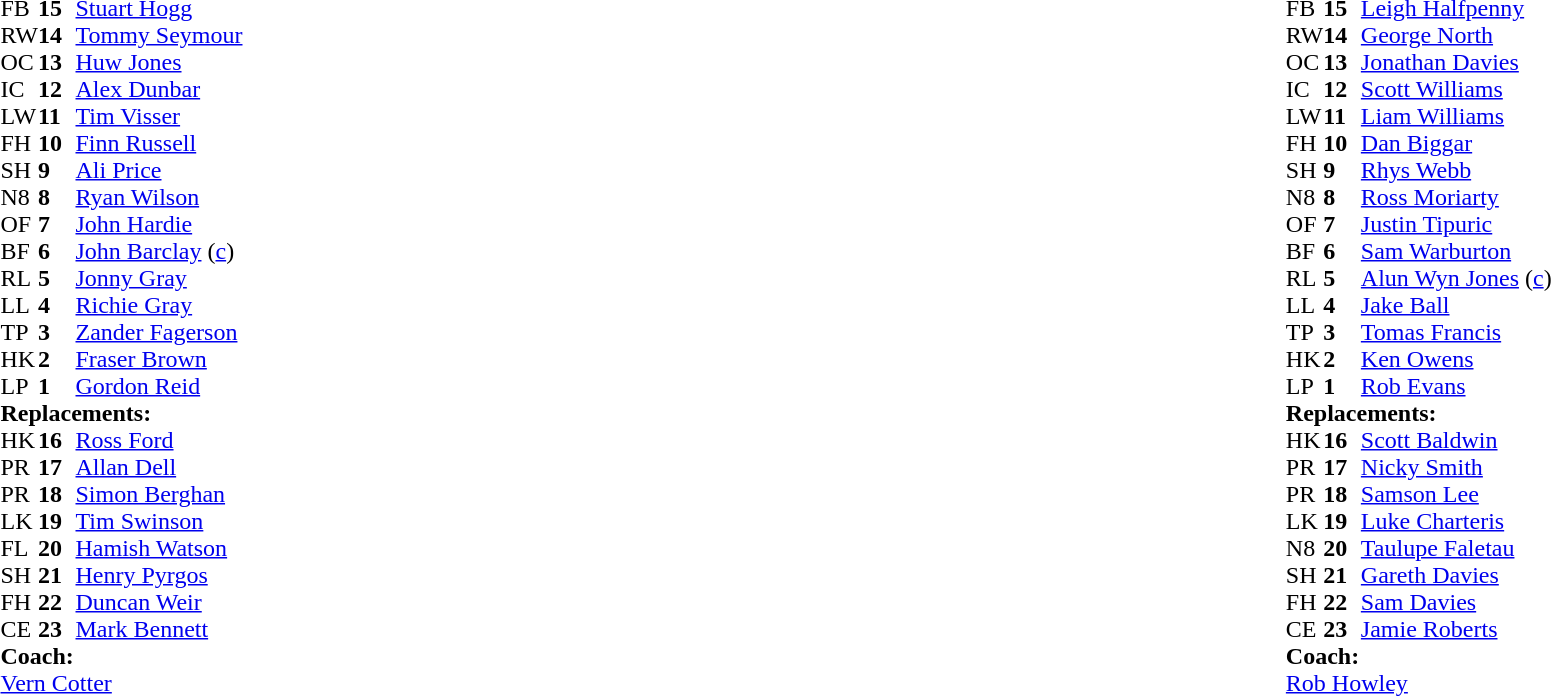<table style="width:100%">
<tr>
<td style="vertical-align:top; width:50%"><br><table cellspacing="0" cellpadding="0">
<tr>
<th width="25"></th>
<th width="25"></th>
</tr>
<tr>
<td>FB</td>
<td><strong>15</strong></td>
<td><a href='#'>Stuart Hogg</a></td>
</tr>
<tr>
<td>RW</td>
<td><strong>14</strong></td>
<td><a href='#'>Tommy Seymour</a></td>
</tr>
<tr>
<td>OC</td>
<td><strong>13</strong></td>
<td><a href='#'>Huw Jones</a></td>
</tr>
<tr>
<td>IC</td>
<td><strong>12</strong></td>
<td><a href='#'>Alex Dunbar</a></td>
</tr>
<tr>
<td>LW</td>
<td><strong>11</strong></td>
<td><a href='#'>Tim Visser</a></td>
</tr>
<tr>
<td>FH</td>
<td><strong>10</strong></td>
<td><a href='#'>Finn Russell</a></td>
</tr>
<tr>
<td>SH</td>
<td><strong>9</strong></td>
<td><a href='#'>Ali Price</a></td>
<td></td>
<td></td>
</tr>
<tr>
<td>N8</td>
<td><strong>8</strong></td>
<td><a href='#'>Ryan Wilson</a></td>
</tr>
<tr>
<td>OF</td>
<td><strong>7</strong></td>
<td><a href='#'>John Hardie</a></td>
<td></td>
<td></td>
</tr>
<tr>
<td>BF</td>
<td><strong>6</strong></td>
<td><a href='#'>John Barclay</a> (<a href='#'>c</a>)</td>
</tr>
<tr>
<td>RL</td>
<td><strong>5</strong></td>
<td><a href='#'>Jonny Gray</a></td>
</tr>
<tr>
<td>LL</td>
<td><strong>4</strong></td>
<td><a href='#'>Richie Gray</a></td>
</tr>
<tr>
<td>TP</td>
<td><strong>3</strong></td>
<td><a href='#'>Zander Fagerson</a></td>
</tr>
<tr>
<td>HK</td>
<td><strong>2</strong></td>
<td><a href='#'>Fraser Brown</a></td>
<td></td>
<td></td>
</tr>
<tr>
<td>LP</td>
<td><strong>1</strong></td>
<td><a href='#'>Gordon Reid</a></td>
<td></td>
<td></td>
</tr>
<tr>
<td colspan=3><strong>Replacements:</strong></td>
</tr>
<tr>
<td>HK</td>
<td><strong>16</strong></td>
<td><a href='#'>Ross Ford</a></td>
<td></td>
<td></td>
</tr>
<tr>
<td>PR</td>
<td><strong>17</strong></td>
<td><a href='#'>Allan Dell</a></td>
<td></td>
<td></td>
</tr>
<tr>
<td>PR</td>
<td><strong>18</strong></td>
<td><a href='#'>Simon Berghan</a></td>
</tr>
<tr>
<td>LK</td>
<td><strong>19</strong></td>
<td><a href='#'>Tim Swinson</a></td>
</tr>
<tr>
<td>FL</td>
<td><strong>20</strong></td>
<td><a href='#'>Hamish Watson</a></td>
<td></td>
<td></td>
</tr>
<tr>
<td>SH</td>
<td><strong>21</strong></td>
<td><a href='#'>Henry Pyrgos</a></td>
<td></td>
<td></td>
</tr>
<tr>
<td>FH</td>
<td><strong>22</strong></td>
<td><a href='#'>Duncan Weir</a></td>
</tr>
<tr>
<td>CE</td>
<td><strong>23</strong></td>
<td><a href='#'>Mark Bennett</a></td>
</tr>
<tr>
<td colspan=3><strong>Coach:</strong></td>
</tr>
<tr>
<td colspan="4"> <a href='#'>Vern Cotter</a></td>
</tr>
</table>
</td>
<td style="vertical-align:top"></td>
<td style="vertical-align:top; width:50%"><br><table cellspacing="0" cellpadding="0" style="margin:auto">
<tr>
<th width="25"></th>
<th width="25"></th>
</tr>
<tr>
<td>FB</td>
<td><strong>15</strong></td>
<td><a href='#'>Leigh Halfpenny</a></td>
</tr>
<tr>
<td>RW</td>
<td><strong>14</strong></td>
<td><a href='#'>George North</a></td>
</tr>
<tr>
<td>OC</td>
<td><strong>13</strong></td>
<td><a href='#'>Jonathan Davies</a></td>
</tr>
<tr>
<td>IC</td>
<td><strong>12</strong></td>
<td><a href='#'>Scott Williams</a></td>
<td></td>
<td></td>
</tr>
<tr>
<td>LW</td>
<td><strong>11</strong></td>
<td><a href='#'>Liam Williams</a></td>
</tr>
<tr>
<td>FH</td>
<td><strong>10</strong></td>
<td><a href='#'>Dan Biggar</a></td>
<td></td>
<td></td>
</tr>
<tr>
<td>SH</td>
<td><strong>9</strong></td>
<td><a href='#'>Rhys Webb</a></td>
</tr>
<tr>
<td>N8</td>
<td><strong>8</strong></td>
<td><a href='#'>Ross Moriarty</a></td>
<td></td>
<td></td>
</tr>
<tr>
<td>OF</td>
<td><strong>7</strong></td>
<td><a href='#'>Justin Tipuric</a></td>
</tr>
<tr>
<td>BF</td>
<td><strong>6</strong></td>
<td><a href='#'>Sam Warburton</a></td>
</tr>
<tr>
<td>RL</td>
<td><strong>5</strong></td>
<td><a href='#'>Alun Wyn Jones</a> (<a href='#'>c</a>)</td>
</tr>
<tr>
<td>LL</td>
<td><strong>4</strong></td>
<td><a href='#'>Jake Ball</a></td>
<td></td>
<td></td>
</tr>
<tr>
<td>TP</td>
<td><strong>3</strong></td>
<td><a href='#'>Tomas Francis</a></td>
<td></td>
<td></td>
</tr>
<tr>
<td>HK</td>
<td><strong>2</strong></td>
<td><a href='#'>Ken Owens</a></td>
<td></td>
<td></td>
</tr>
<tr>
<td>LP</td>
<td><strong>1</strong></td>
<td><a href='#'>Rob Evans</a></td>
<td></td>
<td></td>
</tr>
<tr>
<td colspan=3><strong>Replacements:</strong></td>
</tr>
<tr>
<td>HK</td>
<td><strong>16</strong></td>
<td><a href='#'>Scott Baldwin</a></td>
<td></td>
<td></td>
</tr>
<tr>
<td>PR</td>
<td><strong>17</strong></td>
<td><a href='#'>Nicky Smith</a></td>
<td></td>
<td></td>
</tr>
<tr>
<td>PR</td>
<td><strong>18</strong></td>
<td><a href='#'>Samson Lee</a></td>
<td></td>
<td></td>
</tr>
<tr>
<td>LK</td>
<td><strong>19</strong></td>
<td><a href='#'>Luke Charteris</a></td>
<td></td>
<td></td>
</tr>
<tr>
<td>N8</td>
<td><strong>20</strong></td>
<td><a href='#'>Taulupe Faletau</a></td>
<td></td>
<td></td>
</tr>
<tr>
<td>SH</td>
<td><strong>21</strong></td>
<td><a href='#'>Gareth Davies</a></td>
</tr>
<tr>
<td>FH</td>
<td><strong>22</strong></td>
<td><a href='#'>Sam Davies</a></td>
<td></td>
<td></td>
</tr>
<tr>
<td>CE</td>
<td><strong>23</strong></td>
<td><a href='#'>Jamie Roberts</a></td>
<td></td>
<td></td>
</tr>
<tr>
<td colspan=3><strong>Coach:</strong></td>
</tr>
<tr>
<td colspan="4"> <a href='#'>Rob Howley</a></td>
</tr>
</table>
</td>
</tr>
</table>
